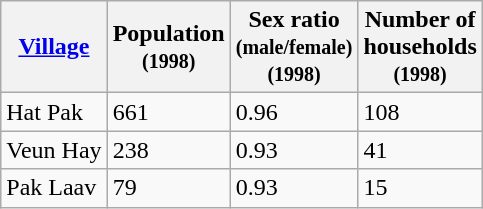<table class="wikitable">
<tr>
<th><a href='#'>Village</a></th>
<th>Population<br><small>(1998)</small></th>
<th>Sex ratio<br><small>(male/female)</small><br><small>(1998)</small></th>
<th>Number of<br>households<br><small>(1998)</small></th>
</tr>
<tr>
<td>Hat Pak</td>
<td>661</td>
<td>0.96</td>
<td>108</td>
</tr>
<tr>
<td>Veun Hay</td>
<td>238</td>
<td>0.93</td>
<td>41</td>
</tr>
<tr>
<td>Pak Laav</td>
<td>79</td>
<td>0.93</td>
<td>15</td>
</tr>
</table>
